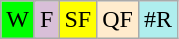<table class="wikitable" style="text-align: center;">
<tr>
<td colspan="2" style="background: lime;">W</td>
<td style="background: thistle;">F</td>
<td style="background: yellow;">SF</td>
<td style="background: #ffebcd;">QF</td>
<td style="background: #afeeee;">#R</td>
</tr>
</table>
